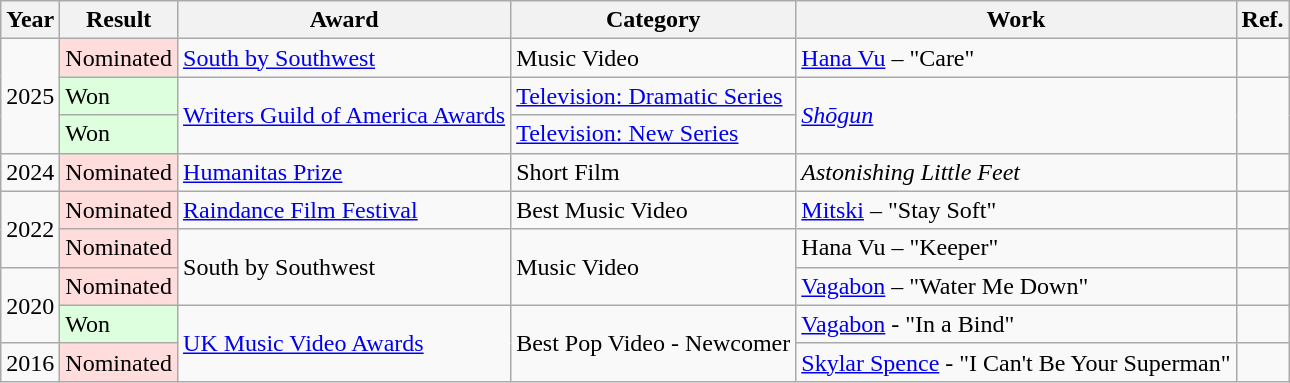<table class="wikitable">
<tr>
<th>Year</th>
<th>Result</th>
<th>Award</th>
<th>Category</th>
<th>Work</th>
<th>Ref.</th>
</tr>
<tr>
<td rowspan="3">2025</td>
<td style="background: #ffdddd">Nominated</td>
<td><a href='#'>South by Southwest</a></td>
<td>Music Video</td>
<td><a href='#'>Hana Vu</a> – "Care"</td>
<td></td>
</tr>
<tr>
<td style="background: #ddffdd">Won</td>
<td rowspan="2"><a href='#'>Writers Guild of America Awards</a></td>
<td><a href='#'>Television: Dramatic Series</a></td>
<td rowspan="2"><em><a href='#'>Shōgun</a></em></td>
<td rowspan="2"></td>
</tr>
<tr>
<td style="background: #ddffdd">Won</td>
<td><a href='#'>Television: New Series</a></td>
</tr>
<tr>
<td>2024</td>
<td style="background: #ffdddd">Nominated</td>
<td><a href='#'>Humanitas Prize</a></td>
<td>Short Film</td>
<td><em>Astonishing Little Feet</em></td>
<td></td>
</tr>
<tr>
<td rowspan="2">2022</td>
<td style="background: #ffdddd">Nominated</td>
<td><a href='#'>Raindance Film Festival</a></td>
<td>Best Music Video</td>
<td><a href='#'>Mitski</a> – "Stay Soft"</td>
<td></td>
</tr>
<tr>
<td style="background: #ffdddd">Nominated</td>
<td rowspan="2">South by Southwest</td>
<td rowspan="2">Music Video</td>
<td>Hana Vu – "Keeper"</td>
<td></td>
</tr>
<tr>
<td rowspan="2">2020</td>
<td style="background: #ffdddd">Nominated</td>
<td><a href='#'>Vagabon</a> – "Water Me Down"</td>
<td></td>
</tr>
<tr>
<td style="background: #ddffdd">Won</td>
<td rowspan="2"><a href='#'>UK Music Video Awards</a></td>
<td rowspan="2">Best Pop Video - Newcomer</td>
<td><a href='#'>Vagabon</a> - "In a Bind"</td>
<td></td>
</tr>
<tr>
<td>2016</td>
<td style="background: #ffdddd">Nominated</td>
<td><a href='#'>Skylar Spence</a>  - "I Can't Be Your Superman"</td>
<td></td>
</tr>
</table>
